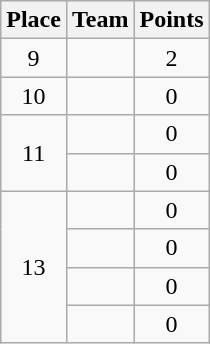<table class="wikitable" style="text-align:center; padding-bottom:0;">
<tr>
<th>Place</th>
<th style="text-align:left;">Team</th>
<th>Points</th>
</tr>
<tr>
<td>9</td>
<td align=left></td>
<td>2</td>
</tr>
<tr>
<td>10</td>
<td align=left></td>
<td>0</td>
</tr>
<tr>
<td rowspan=2>11</td>
<td align=left></td>
<td>0</td>
</tr>
<tr>
<td align=left></td>
<td>0</td>
</tr>
<tr>
<td rowspan=4>13</td>
<td align=left></td>
<td>0</td>
</tr>
<tr>
<td align=left></td>
<td>0</td>
</tr>
<tr>
<td align=left></td>
<td>0</td>
</tr>
<tr>
<td align=left></td>
<td>0</td>
</tr>
</table>
